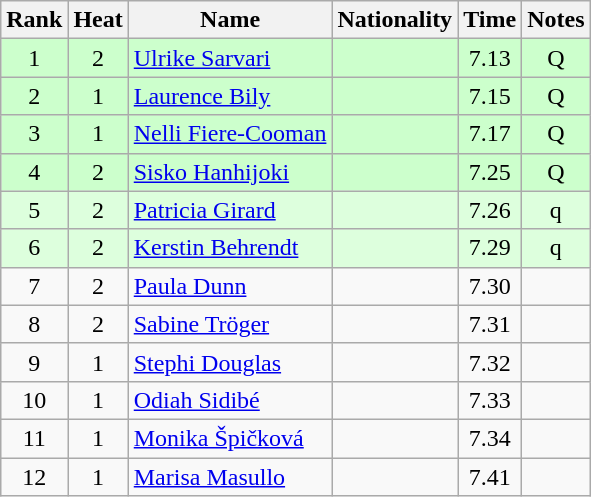<table class="wikitable sortable" style="text-align:center">
<tr>
<th>Rank</th>
<th>Heat</th>
<th>Name</th>
<th>Nationality</th>
<th>Time</th>
<th>Notes</th>
</tr>
<tr bgcolor=ccffcc>
<td>1</td>
<td>2</td>
<td align="left"><a href='#'>Ulrike Sarvari</a></td>
<td align=left></td>
<td>7.13</td>
<td>Q</td>
</tr>
<tr bgcolor=ccffcc>
<td>2</td>
<td>1</td>
<td align="left"><a href='#'>Laurence Bily</a></td>
<td align=left></td>
<td>7.15</td>
<td>Q</td>
</tr>
<tr bgcolor=ccffcc>
<td>3</td>
<td>1</td>
<td align="left"><a href='#'>Nelli Fiere-Cooman</a></td>
<td align=left></td>
<td>7.17</td>
<td>Q</td>
</tr>
<tr bgcolor=ccffcc>
<td>4</td>
<td>2</td>
<td align="left"><a href='#'>Sisko Hanhijoki</a></td>
<td align=left></td>
<td>7.25</td>
<td>Q</td>
</tr>
<tr bgcolor=ddffdd>
<td>5</td>
<td>2</td>
<td align="left"><a href='#'>Patricia Girard</a></td>
<td align=left></td>
<td>7.26</td>
<td>q</td>
</tr>
<tr bgcolor=ddffdd>
<td>6</td>
<td>2</td>
<td align="left"><a href='#'>Kerstin Behrendt</a></td>
<td align=left></td>
<td>7.29</td>
<td>q</td>
</tr>
<tr>
<td>7</td>
<td>2</td>
<td align="left"><a href='#'>Paula Dunn</a></td>
<td align=left></td>
<td>7.30</td>
<td></td>
</tr>
<tr>
<td>8</td>
<td>2</td>
<td align="left"><a href='#'>Sabine Tröger</a></td>
<td align=left></td>
<td>7.31</td>
<td></td>
</tr>
<tr>
<td>9</td>
<td>1</td>
<td align="left"><a href='#'>Stephi Douglas</a></td>
<td align=left></td>
<td>7.32</td>
<td></td>
</tr>
<tr>
<td>10</td>
<td>1</td>
<td align="left"><a href='#'>Odiah Sidibé</a></td>
<td align=left></td>
<td>7.33</td>
<td></td>
</tr>
<tr>
<td>11</td>
<td>1</td>
<td align="left"><a href='#'>Monika Špičková</a></td>
<td align=left></td>
<td>7.34</td>
<td></td>
</tr>
<tr>
<td>12</td>
<td>1</td>
<td align="left"><a href='#'>Marisa Masullo</a></td>
<td align=left></td>
<td>7.41</td>
<td></td>
</tr>
</table>
